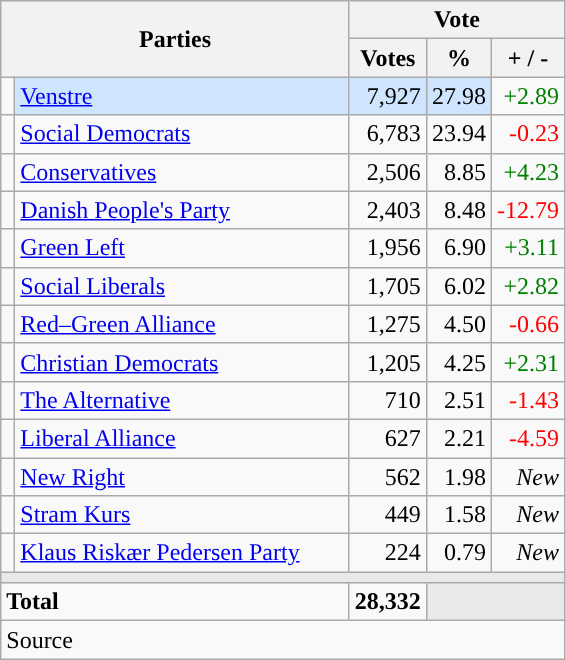<table class="wikitable" style="text-align:right;">
<tr>
<th style="text-align:centre;" rowspan="2" colspan="2" width="225">Parties</th>
<th colspan="3">Vote</th>
</tr>
<tr>
<th width="15">Votes</th>
<th width="15">%</th>
<th width="15">+ / -</th>
</tr>
<tr>
<td width="2" style="color:inherit;background:"></td>
<td bgcolor=#cfe5fe  align="left"><a href='#'>Venstre</a></td>
<td bgcolor=#cfe5fe>7,927</td>
<td bgcolor=#cfe5fe>27.98</td>
<td style=color:green;>+2.89</td>
</tr>
<tr>
<td width="2" style="color:inherit;background:"></td>
<td align="left"><a href='#'>Social Democrats</a></td>
<td>6,783</td>
<td>23.94</td>
<td style=color:red;>-0.23</td>
</tr>
<tr>
<td width="2" style="color:inherit;background:"></td>
<td align="left"><a href='#'>Conservatives</a></td>
<td>2,506</td>
<td>8.85</td>
<td style=color:green;>+4.23</td>
</tr>
<tr>
<td width="2" style="color:inherit;background:"></td>
<td align="left"><a href='#'>Danish People's Party</a></td>
<td>2,403</td>
<td>8.48</td>
<td style=color:red;>-12.79</td>
</tr>
<tr>
<td width="2" style="color:inherit;background:"></td>
<td align="left"><a href='#'>Green Left</a></td>
<td>1,956</td>
<td>6.90</td>
<td style=color:green;>+3.11</td>
</tr>
<tr>
<td width="2" style="color:inherit;background:"></td>
<td align="left"><a href='#'>Social Liberals</a></td>
<td>1,705</td>
<td>6.02</td>
<td style=color:green;>+2.82</td>
</tr>
<tr>
<td width="2" style="color:inherit;background:"></td>
<td align="left"><a href='#'>Red–Green Alliance</a></td>
<td>1,275</td>
<td>4.50</td>
<td style=color:red;>-0.66</td>
</tr>
<tr>
<td width="2" style="color:inherit;background:"></td>
<td align="left"><a href='#'>Christian Democrats</a></td>
<td>1,205</td>
<td>4.25</td>
<td style=color:green;>+2.31</td>
</tr>
<tr>
<td width="2" style="color:inherit;background:"></td>
<td align="left"><a href='#'>The Alternative</a></td>
<td>710</td>
<td>2.51</td>
<td style=color:red;>-1.43</td>
</tr>
<tr>
<td width="2" style="color:inherit;background:"></td>
<td align="left"><a href='#'>Liberal Alliance</a></td>
<td>627</td>
<td>2.21</td>
<td style=color:red;>-4.59</td>
</tr>
<tr>
<td width="2" style="color:inherit;background:"></td>
<td align="left"><a href='#'>New Right</a></td>
<td>562</td>
<td>1.98</td>
<td><em>New</em></td>
</tr>
<tr>
<td width="2" style="color:inherit;background:"></td>
<td align="left"><a href='#'>Stram Kurs</a></td>
<td>449</td>
<td>1.58</td>
<td><em>New</em></td>
</tr>
<tr>
<td width="2" style="color:inherit;background:"></td>
<td align="left"><a href='#'>Klaus Riskær Pedersen Party</a></td>
<td>224</td>
<td>0.79</td>
<td><em>New</em></td>
</tr>
<tr>
<td colspan="7" bgcolor="#E9E9E9"></td>
</tr>
<tr>
<td align="left" colspan="2"><strong>Total</strong></td>
<td><strong>28,332</strong></td>
<td bgcolor="#E9E9E9" colspan="2"></td>
</tr>
<tr>
<td align="left" colspan="6">Source</td>
</tr>
</table>
